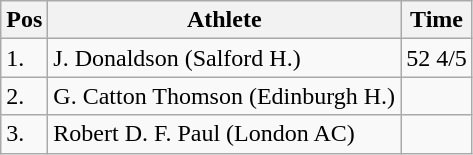<table class="wikitable">
<tr>
<th>Pos</th>
<th>Athlete</th>
<th>Time</th>
</tr>
<tr>
<td>1.</td>
<td>J. Donaldson (Salford H.)</td>
<td>52 4/5</td>
</tr>
<tr>
<td>2.</td>
<td>G. Catton Thomson (Edinburgh H.)</td>
<td></td>
</tr>
<tr>
<td>3.</td>
<td>Robert D. F. Paul (London AC)</td>
<td></td>
</tr>
</table>
